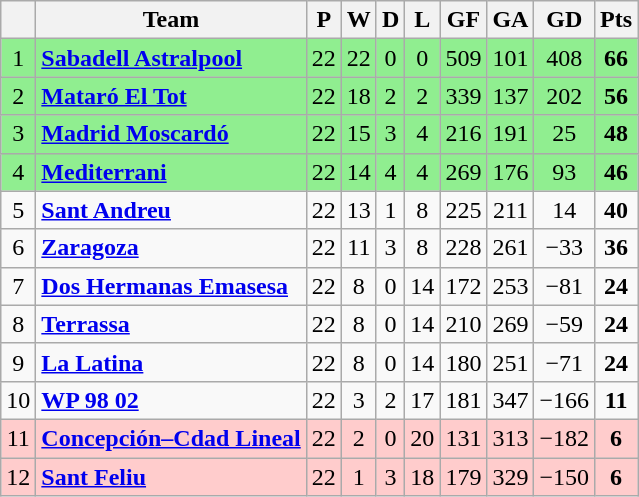<table class="wikitable sortable" style="text-align: center;">
<tr>
<th align="center"></th>
<th align="center">Team</th>
<th align="center">P</th>
<th align="center">W</th>
<th align="center">D</th>
<th align="center">L</th>
<th align="center">GF</th>
<th align="center">GA</th>
<th align="center">GD</th>
<th align="center">Pts</th>
</tr>
<tr style="background: #90EE90;">
<td>1</td>
<td align="left"><strong><a href='#'>Sabadell Astralpool</a></strong></td>
<td>22</td>
<td>22</td>
<td>0</td>
<td>0</td>
<td>509</td>
<td>101</td>
<td>408</td>
<td><strong>66</strong></td>
</tr>
<tr style="background: #90EE90;">
<td>2</td>
<td align="left"><strong><a href='#'>Mataró El Tot</a></strong></td>
<td>22</td>
<td>18</td>
<td>2</td>
<td>2</td>
<td>339</td>
<td>137</td>
<td>202</td>
<td><strong>56</strong></td>
</tr>
<tr style="background: #90EE90;">
<td>3</td>
<td align="left"><strong><a href='#'>Madrid Moscardó</a></strong></td>
<td>22</td>
<td>15</td>
<td>3</td>
<td>4</td>
<td>216</td>
<td>191</td>
<td>25</td>
<td><strong>48</strong></td>
</tr>
<tr style="background: #90EE90;">
<td>4</td>
<td align="left"><strong><a href='#'>Mediterrani</a></strong></td>
<td>22</td>
<td>14</td>
<td>4</td>
<td>4</td>
<td>269</td>
<td>176</td>
<td>93</td>
<td><strong>46</strong></td>
</tr>
<tr>
<td>5</td>
<td align="left"><strong><a href='#'>Sant Andreu</a></strong></td>
<td>22</td>
<td>13</td>
<td>1</td>
<td>8</td>
<td>225</td>
<td>211</td>
<td>14</td>
<td><strong>40</strong></td>
</tr>
<tr>
<td>6</td>
<td align="left"><strong><a href='#'>Zaragoza</a></strong></td>
<td>22</td>
<td>11</td>
<td>3</td>
<td>8</td>
<td>228</td>
<td>261</td>
<td>−33</td>
<td><strong>36</strong></td>
</tr>
<tr>
<td>7</td>
<td align="left"><strong><a href='#'>Dos Hermanas Emasesa</a></strong></td>
<td>22</td>
<td>8</td>
<td>0</td>
<td>14</td>
<td>172</td>
<td>253</td>
<td>−81</td>
<td><strong>24</strong></td>
</tr>
<tr>
<td>8</td>
<td align="left"><strong><a href='#'>Terrassa</a></strong></td>
<td>22</td>
<td>8</td>
<td>0</td>
<td>14</td>
<td>210</td>
<td>269</td>
<td>−59</td>
<td><strong>24</strong></td>
</tr>
<tr>
<td>9</td>
<td align="left"><strong><a href='#'>La Latina</a></strong></td>
<td>22</td>
<td>8</td>
<td>0</td>
<td>14</td>
<td>180</td>
<td>251</td>
<td>−71</td>
<td><strong>24</strong></td>
</tr>
<tr>
<td>10</td>
<td align="left"><strong><a href='#'>WP 98 02</a></strong></td>
<td>22</td>
<td>3</td>
<td>2</td>
<td>17</td>
<td>181</td>
<td>347</td>
<td>−166</td>
<td><strong>11</strong></td>
</tr>
<tr style="background:#FFCCCC">
<td>11</td>
<td align="left"><strong><a href='#'>Concepción–Cdad Lineal</a></strong></td>
<td>22</td>
<td>2</td>
<td>0</td>
<td>20</td>
<td>131</td>
<td>313</td>
<td>−182</td>
<td><strong>6</strong></td>
</tr>
<tr style="background:#FFCCCC">
<td>12</td>
<td align="left"><strong><a href='#'>Sant Feliu</a></strong></td>
<td>22</td>
<td>1</td>
<td>3</td>
<td>18</td>
<td>179</td>
<td>329</td>
<td>−150</td>
<td><strong>6</strong></td>
</tr>
</table>
